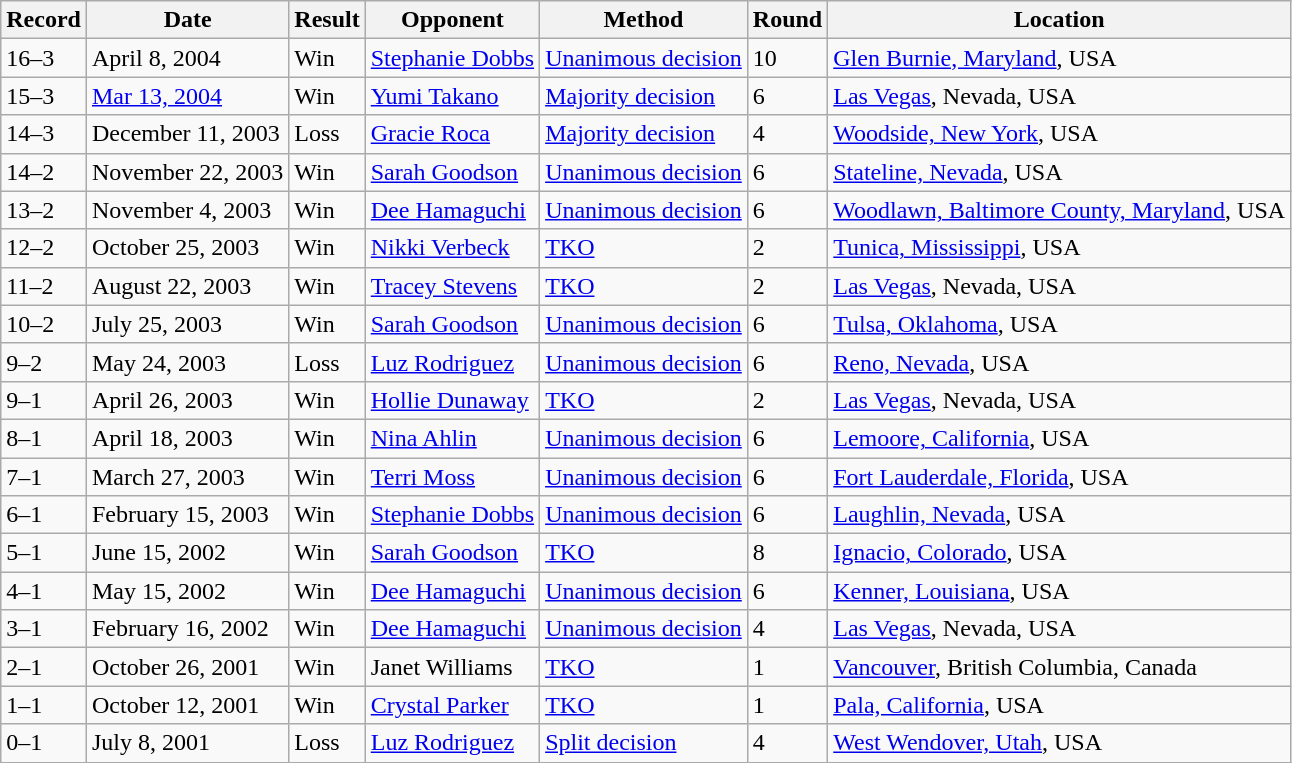<table class="wikitable">
<tr>
<th>Record</th>
<th>Date</th>
<th>Result</th>
<th>Opponent</th>
<th>Method</th>
<th>Round</th>
<th>Location</th>
</tr>
<tr>
<td>16–3</td>
<td>April 8, 2004</td>
<td>Win</td>
<td><a href='#'>Stephanie Dobbs</a></td>
<td><a href='#'>Unanimous decision</a></td>
<td>10</td>
<td><a href='#'>Glen Burnie, Maryland</a>, USA</td>
</tr>
<tr>
<td>15–3</td>
<td><a href='#'>Mar 13, 2004</a></td>
<td>Win</td>
<td><a href='#'>Yumi Takano</a></td>
<td><a href='#'>Majority decision</a></td>
<td>6</td>
<td><a href='#'>Las Vegas</a>, Nevada, USA</td>
</tr>
<tr>
<td>14–3</td>
<td>December 11, 2003</td>
<td>Loss</td>
<td><a href='#'>Gracie Roca</a></td>
<td><a href='#'>Majority decision</a></td>
<td>4</td>
<td><a href='#'>Woodside, New York</a>, USA</td>
</tr>
<tr>
<td>14–2</td>
<td>November 22, 2003</td>
<td>Win</td>
<td><a href='#'>Sarah Goodson</a></td>
<td><a href='#'>Unanimous decision</a></td>
<td>6</td>
<td><a href='#'>Stateline, Nevada</a>, USA</td>
</tr>
<tr>
<td>13–2</td>
<td>November 4, 2003</td>
<td>Win</td>
<td><a href='#'>Dee Hamaguchi</a></td>
<td><a href='#'>Unanimous decision</a></td>
<td>6</td>
<td><a href='#'>Woodlawn, Baltimore County, Maryland</a>, USA</td>
</tr>
<tr>
<td>12–2</td>
<td>October 25, 2003</td>
<td>Win</td>
<td><a href='#'>Nikki Verbeck</a></td>
<td><a href='#'>TKO</a></td>
<td>2</td>
<td><a href='#'>Tunica, Mississippi</a>, USA</td>
</tr>
<tr>
<td>11–2</td>
<td>August 22, 2003</td>
<td>Win</td>
<td><a href='#'>Tracey Stevens</a></td>
<td><a href='#'>TKO</a></td>
<td>2</td>
<td><a href='#'>Las Vegas</a>, Nevada, USA</td>
</tr>
<tr>
<td>10–2</td>
<td>July 25, 2003</td>
<td>Win</td>
<td><a href='#'>Sarah Goodson</a></td>
<td><a href='#'>Unanimous decision</a></td>
<td>6</td>
<td><a href='#'>Tulsa, Oklahoma</a>, USA</td>
</tr>
<tr>
<td>9–2</td>
<td>May 24, 2003</td>
<td>Loss</td>
<td><a href='#'>Luz Rodriguez</a></td>
<td><a href='#'>Unanimous decision</a></td>
<td>6</td>
<td><a href='#'>Reno, Nevada</a>, USA</td>
</tr>
<tr>
<td>9–1</td>
<td>April 26, 2003</td>
<td>Win</td>
<td><a href='#'>Hollie Dunaway</a></td>
<td><a href='#'>TKO</a></td>
<td>2</td>
<td><a href='#'>Las Vegas</a>, Nevada, USA</td>
</tr>
<tr>
<td>8–1</td>
<td>April 18, 2003</td>
<td>Win</td>
<td><a href='#'>Nina Ahlin</a></td>
<td><a href='#'>Unanimous decision</a></td>
<td>6</td>
<td><a href='#'>Lemoore, California</a>, USA</td>
</tr>
<tr>
<td>7–1</td>
<td>March 27, 2003</td>
<td>Win</td>
<td><a href='#'>Terri Moss</a></td>
<td><a href='#'>Unanimous decision</a></td>
<td>6</td>
<td><a href='#'>Fort Lauderdale, Florida</a>, USA</td>
</tr>
<tr>
<td>6–1</td>
<td>February 15, 2003</td>
<td>Win</td>
<td><a href='#'>Stephanie Dobbs</a></td>
<td><a href='#'>Unanimous decision</a></td>
<td>6</td>
<td><a href='#'>Laughlin, Nevada</a>, USA</td>
</tr>
<tr>
<td>5–1</td>
<td>June 15, 2002</td>
<td>Win</td>
<td><a href='#'>Sarah Goodson</a></td>
<td><a href='#'>TKO</a></td>
<td>8</td>
<td><a href='#'>Ignacio, Colorado</a>, USA</td>
</tr>
<tr>
<td>4–1</td>
<td>May 15, 2002</td>
<td>Win</td>
<td><a href='#'>Dee Hamaguchi</a></td>
<td><a href='#'>Unanimous decision</a></td>
<td>6</td>
<td><a href='#'>Kenner, Louisiana</a>, USA</td>
</tr>
<tr>
<td>3–1</td>
<td>February 16, 2002</td>
<td>Win</td>
<td><a href='#'>Dee Hamaguchi</a></td>
<td><a href='#'>Unanimous decision</a></td>
<td>4</td>
<td><a href='#'>Las Vegas</a>, Nevada, USA</td>
</tr>
<tr>
<td>2–1</td>
<td>October 26, 2001</td>
<td>Win</td>
<td>Janet Williams</td>
<td><a href='#'>TKO</a></td>
<td>1</td>
<td><a href='#'>Vancouver</a>, British Columbia, Canada</td>
</tr>
<tr>
<td>1–1</td>
<td>October 12, 2001</td>
<td>Win</td>
<td><a href='#'>Crystal Parker</a></td>
<td><a href='#'>TKO</a></td>
<td>1</td>
<td><a href='#'>Pala, California</a>, USA</td>
</tr>
<tr>
<td>0–1</td>
<td>July 8, 2001</td>
<td>Loss</td>
<td><a href='#'>Luz Rodriguez</a></td>
<td><a href='#'>Split decision</a></td>
<td>4</td>
<td><a href='#'>West Wendover, Utah</a>, USA</td>
</tr>
</table>
